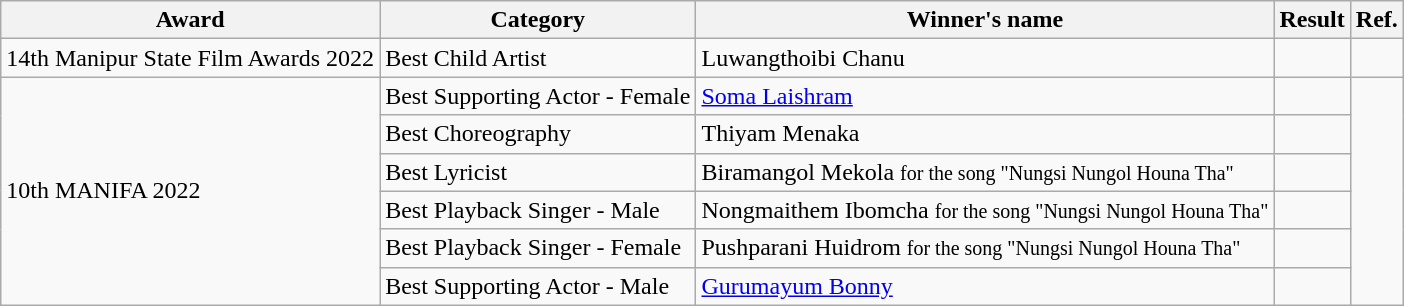<table class="wikitable sortable">
<tr>
<th>Award</th>
<th>Category</th>
<th>Winner's name</th>
<th>Result</th>
<th>Ref.</th>
</tr>
<tr>
<td>14th Manipur State Film Awards 2022</td>
<td>Best Child Artist</td>
<td>Luwangthoibi Chanu</td>
<td></td>
<td></td>
</tr>
<tr>
<td rowspan="6">10th MANIFA 2022</td>
<td>Best Supporting Actor - Female</td>
<td><a href='#'>Soma Laishram</a></td>
<td></td>
<td rowspan="6"></td>
</tr>
<tr>
<td>Best Choreography</td>
<td>Thiyam Menaka</td>
<td></td>
</tr>
<tr>
<td>Best Lyricist</td>
<td>Biramangol Mekola <small>for the song "Nungsi Nungol Houna Tha"</small></td>
<td></td>
</tr>
<tr>
<td>Best Playback Singer - Male</td>
<td>Nongmaithem Ibomcha <small>for the song "Nungsi Nungol Houna Tha"</small></td>
<td></td>
</tr>
<tr>
<td>Best Playback Singer - Female</td>
<td>Pushparani Huidrom <small>for the song "Nungsi Nungol Houna Tha"</small></td>
<td></td>
</tr>
<tr>
<td>Best Supporting Actor - Male</td>
<td><a href='#'>Gurumayum Bonny</a></td>
<td></td>
</tr>
</table>
